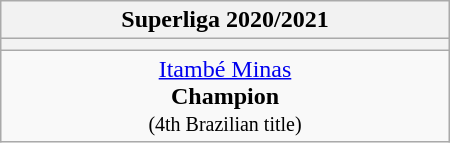<table class="wikitable" style="margin: 0 auto; width: 300px;">
<tr>
<th>Superliga 2020/2021</th>
</tr>
<tr>
<th></th>
</tr>
<tr>
<td align="center"><a href='#'>Itambé Minas</a><br><strong>Champion</strong><br><small>(4th Brazilian title)<br></small></td>
</tr>
</table>
